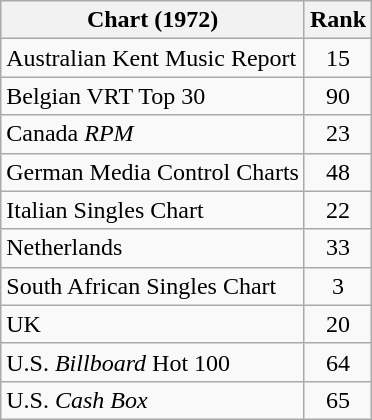<table class="wikitable sortable">
<tr>
<th>Chart (1972)</th>
<th>Rank</th>
</tr>
<tr>
<td>Australian Kent Music Report</td>
<td style="text-align:center;">15</td>
</tr>
<tr>
<td>Belgian VRT Top 30</td>
<td style="text-align:center;">90</td>
</tr>
<tr>
<td>Canada <em>RPM</em></td>
<td style="text-align:center;">23</td>
</tr>
<tr>
<td>German Media Control Charts</td>
<td style="text-align:center;">48</td>
</tr>
<tr>
<td>Italian Singles Chart</td>
<td style="text-align:center;">22</td>
</tr>
<tr>
<td>Netherlands</td>
<td style="text-align:center;">33</td>
</tr>
<tr>
<td>South African Singles Chart</td>
<td style="text-align:center;">3</td>
</tr>
<tr>
<td>UK</td>
<td style="text-align:center;">20</td>
</tr>
<tr>
<td>U.S. <em>Billboard</em> Hot 100</td>
<td style="text-align:center;">64</td>
</tr>
<tr>
<td>U.S. <em>Cash Box</em> </td>
<td style="text-align:center;">65</td>
</tr>
</table>
